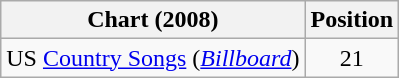<table class="wikitable sortable">
<tr>
<th scope="col">Chart (2008)</th>
<th scope="col">Position</th>
</tr>
<tr>
<td>US <a href='#'>Country Songs</a> (<em><a href='#'>Billboard</a></em>)</td>
<td align="center">21</td>
</tr>
</table>
